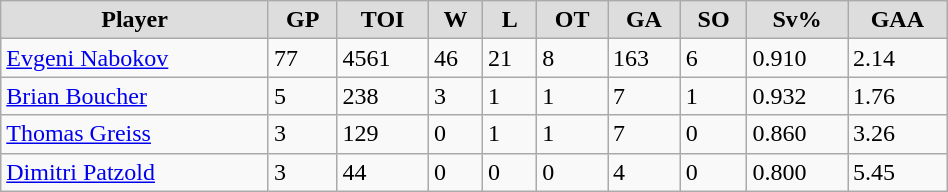<table class="wikitable" style="width:50%;">
<tr style="text-align:center; background:#ddd;">
<td><strong>Player</strong></td>
<td><strong>GP</strong></td>
<td><strong>TOI</strong></td>
<td><strong>W</strong></td>
<td><strong>L</strong></td>
<td><strong>OT</strong></td>
<td><strong>GA</strong></td>
<td><strong>SO</strong></td>
<td><strong>Sv%</strong></td>
<td><strong>GAA</strong></td>
</tr>
<tr>
<td><a href='#'>Evgeni Nabokov</a></td>
<td>77</td>
<td>4561</td>
<td>46</td>
<td>21</td>
<td>8</td>
<td>163</td>
<td>6</td>
<td>0.910</td>
<td>2.14</td>
</tr>
<tr>
<td><a href='#'>Brian Boucher</a></td>
<td>5</td>
<td>238</td>
<td>3</td>
<td>1</td>
<td>1</td>
<td>7</td>
<td>1</td>
<td>0.932</td>
<td>1.76</td>
</tr>
<tr>
<td><a href='#'>Thomas Greiss</a></td>
<td>3</td>
<td>129</td>
<td>0</td>
<td>1</td>
<td>1</td>
<td>7</td>
<td>0</td>
<td>0.860</td>
<td>3.26</td>
</tr>
<tr>
<td><a href='#'>Dimitri Patzold</a></td>
<td>3</td>
<td>44</td>
<td>0</td>
<td>0</td>
<td>0</td>
<td>4</td>
<td>0</td>
<td>0.800</td>
<td>5.45</td>
</tr>
</table>
